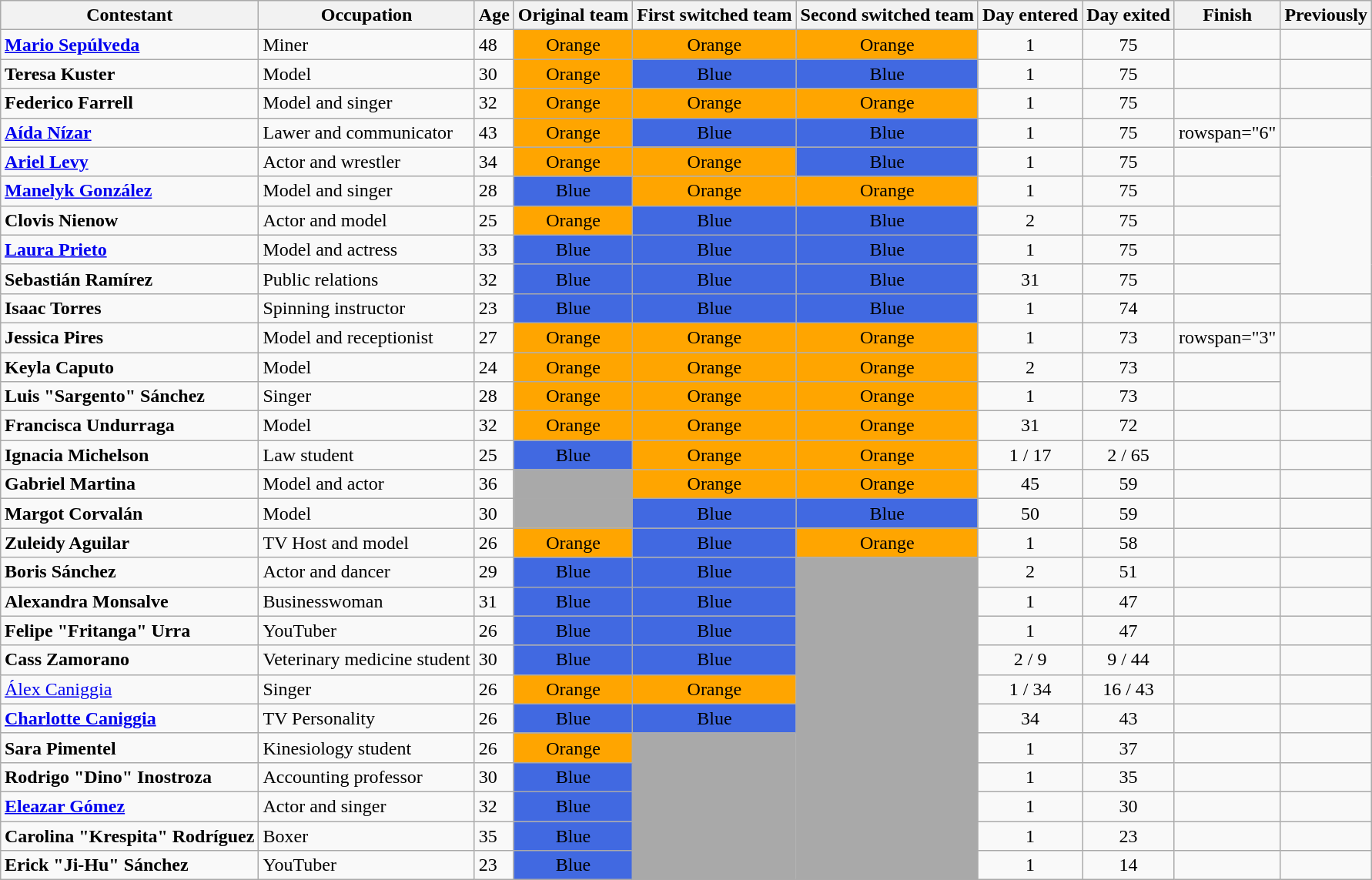<table class="wikitable" style="margin:auto;">
<tr>
<th>Contestant</th>
<th>Occupation</th>
<th>Age</th>
<th>Original team</th>
<th>First switched team</th>
<th>Second switched team</th>
<th>Day entered</th>
<th>Day exited</th>
<th>Finish</th>
<th>Previously</th>
</tr>
<tr>
<td><strong><a href='#'>Mario Sepúlveda</a></strong></td>
<td>Miner</td>
<td>48</td>
<td align="center" bgcolor="orange">Orange</td>
<td align="center" bgcolor="orange">Orange</td>
<td align="center" bgcolor="orange">Orange</td>
<td align="center">1</td>
<td align="center">75</td>
<td></td>
<td></td>
</tr>
<tr>
<td><strong>Teresa Kuster</strong></td>
<td>Model</td>
<td>30</td>
<td align="center" bgcolor="orange">Orange</td>
<td align="center" bgcolor="royalblue">Blue</td>
<td align="center" bgcolor="royalblue">Blue</td>
<td align="center">1</td>
<td align="center">75</td>
<td></td>
<td></td>
</tr>
<tr>
<td><strong>Federico Farrell</strong></td>
<td>Model and singer</td>
<td>32</td>
<td align="center" bgcolor="orange">Orange</td>
<td align="center" bgcolor="orange">Orange</td>
<td align="center" bgcolor="orange">Orange</td>
<td align="center">1</td>
<td align="center">75</td>
<td></td>
<td></td>
</tr>
<tr>
<td><strong><a href='#'>Aída Nízar</a></strong></td>
<td>Lawer and communicator</td>
<td>43</td>
<td align="center" bgcolor="orange">Orange</td>
<td align="center" bgcolor="royalblue">Blue</td>
<td align="center" bgcolor="royalblue">Blue</td>
<td align="center">1</td>
<td align="center">75</td>
<td>rowspan="6" </td>
<td></td>
</tr>
<tr>
<td><strong><a href='#'>Ariel Levy</a></strong></td>
<td>Actor and wrestler</td>
<td>34</td>
<td align="center" bgcolor="orange">Orange</td>
<td align="center" bgcolor="orange">Orange</td>
<td align="center" bgcolor="royalblue">Blue</td>
<td align="center">1</td>
<td align="center">75</td>
<td></td>
</tr>
<tr>
<td><strong><a href='#'>Manelyk González</a></strong></td>
<td>Model and singer</td>
<td>28</td>
<td align="center" bgcolor="royalblue">Blue</td>
<td align="center" bgcolor="orange">Orange</td>
<td align="center" bgcolor="orange">Orange</td>
<td align="center">1</td>
<td align="center">75</td>
<td></td>
</tr>
<tr>
<td><strong>Clovis Nienow</strong></td>
<td>Actor and model</td>
<td>25</td>
<td align="center" bgcolor="orange">Orange</td>
<td align="center" bgcolor="royalblue">Blue</td>
<td align="center" bgcolor="royalblue">Blue</td>
<td align="center">2</td>
<td align="center">75</td>
<td></td>
</tr>
<tr>
<td><strong><a href='#'>Laura Prieto</a></strong></td>
<td>Model and actress</td>
<td>33</td>
<td align="center" bgcolor="royalblue">Blue</td>
<td align="center" bgcolor="royalblue">Blue</td>
<td align="center" bgcolor="royalblue">Blue</td>
<td align="center">1</td>
<td align="center">75</td>
<td></td>
</tr>
<tr>
<td><strong>Sebastián Ramírez</strong></td>
<td>Public relations</td>
<td>32</td>
<td align="center" bgcolor="royalblue">Blue</td>
<td align="center" bgcolor="royalblue">Blue</td>
<td align="center" bgcolor="royalblue">Blue</td>
<td align="center">31</td>
<td align="center">75</td>
<td></td>
</tr>
<tr>
<td><strong>Isaac Torres</strong></td>
<td>Spinning instructor</td>
<td>23</td>
<td align="center" bgcolor="royalblue">Blue</td>
<td align="center" bgcolor="royalblue">Blue</td>
<td align="center" bgcolor="royalblue">Blue</td>
<td align="center">1</td>
<td align="center">74</td>
<td></td>
<td></td>
</tr>
<tr>
<td><strong>Jessica Pires</strong></td>
<td>Model and receptionist</td>
<td>27</td>
<td align="center" bgcolor="orange">Orange</td>
<td align="center" bgcolor="orange">Orange</td>
<td align="center" bgcolor="orange">Orange</td>
<td align="center">1</td>
<td align="center">73</td>
<td>rowspan="3" </td>
<td></td>
</tr>
<tr>
<td><strong>Keyla Caputo</strong></td>
<td>Model</td>
<td>24</td>
<td align="center" bgcolor="orange">Orange</td>
<td align="center" bgcolor="orange">Orange</td>
<td align="center" bgcolor="orange">Orange</td>
<td align="center">2</td>
<td align="center">73</td>
<td></td>
</tr>
<tr>
<td><strong>Luis "Sargento" Sánchez</strong></td>
<td>Singer</td>
<td>28</td>
<td align="center" bgcolor="orange">Orange</td>
<td align="center" bgcolor="orange">Orange</td>
<td align="center" bgcolor="orange">Orange</td>
<td align="center">1</td>
<td align="center">73</td>
<td></td>
</tr>
<tr>
<td><strong>Francisca Undurraga</strong></td>
<td>Model</td>
<td>32</td>
<td align="center" bgcolor="orange">Orange</td>
<td align="center" bgcolor="orange">Orange</td>
<td align="center" bgcolor="orange">Orange</td>
<td align="center">31</td>
<td align="center">72</td>
<td></td>
<td></td>
</tr>
<tr>
<td><strong>Ignacia Michelson</strong></td>
<td>Law student</td>
<td>25</td>
<td align="center" bgcolor="royalblue">Blue</td>
<td align="center" bgcolor="orange">Orange</td>
<td align="center" bgcolor="orange">Orange</td>
<td align="center">1 / 17</td>
<td align="center">2 / 65</td>
<td></td>
<td></td>
</tr>
<tr>
<td><strong>Gabriel Martina</strong></td>
<td>Model and actor</td>
<td>36</td>
<td align="center" bgcolor="darkgray"></td>
<td align="center" bgcolor="orange">Orange</td>
<td align="center" bgcolor="orange">Orange</td>
<td align="center">45</td>
<td align="center">59</td>
<td></td>
<td></td>
</tr>
<tr>
<td><strong>Margot Corvalán</strong></td>
<td>Model</td>
<td>30</td>
<td align="center" bgcolor="darkgray"></td>
<td align="center" bgcolor="royalblue">Blue</td>
<td align="center" bgcolor="royalblue">Blue</td>
<td align="center">50</td>
<td align="center">59</td>
<td></td>
<td></td>
</tr>
<tr>
<td><strong>Zuleidy Aguilar</strong></td>
<td>TV Host and model</td>
<td>26</td>
<td align="center" bgcolor="orange">Orange</td>
<td align="center" bgcolor="royalblue">Blue</td>
<td align="center" bgcolor="orange">Orange</td>
<td align="center">1</td>
<td align="center">58</td>
<td></td>
<td></td>
</tr>
<tr>
<td><strong>Boris Sánchez</strong></td>
<td>Actor and dancer</td>
<td>29</td>
<td align="center" bgcolor="royalblue">Blue</td>
<td align="center" bgcolor="royalblue">Blue</td>
<td rowspan="12" align="center" bgcolor="darkgray"></td>
<td align="center">2</td>
<td align="center">51</td>
<td></td>
<td></td>
</tr>
<tr>
<td><strong>Alexandra Monsalve</strong></td>
<td>Businesswoman</td>
<td>31</td>
<td align="center" bgcolor="royalblue">Blue</td>
<td align="center" bgcolor="royalblue">Blue</td>
<td align="center">1</td>
<td align="center">47</td>
<td></td>
<td></td>
</tr>
<tr>
<td><strong>Felipe "Fritanga" Urra</strong></td>
<td>YouTuber</td>
<td>26</td>
<td align="center" bgcolor="royalblue">Blue</td>
<td align="center" bgcolor="royalblue">Blue</td>
<td align="center">1</td>
<td align="center">47</td>
<td></td>
<td></td>
</tr>
<tr>
<td><strong>Cass Zamorano</strong></td>
<td>Veterinary medicine student</td>
<td>30</td>
<td align="center" bgcolor="royalblue">Blue</td>
<td align="center" bgcolor="royalblue">Blue</td>
<td align="center">2 / 9</td>
<td align="center">9 / 44</td>
<td></td>
<td></td>
</tr>
<tr>
<td><a href='#'>Álex Caniggia</a></td>
<td>Singer</td>
<td>26</td>
<td align="center" bgcolor="orange">Orange</td>
<td align="center" bgcolor="orange">Orange</td>
<td align="center">1 / 34</td>
<td align="center">16 / 43</td>
<td></td>
<td></td>
</tr>
<tr>
<td><strong><a href='#'>Charlotte Caniggia</a></strong></td>
<td>TV Personality</td>
<td>26</td>
<td align="center" bgcolor="royalblue">Blue</td>
<td align="center" bgcolor="royalblue">Blue</td>
<td align="center">34</td>
<td align="center">43</td>
<td></td>
<td></td>
</tr>
<tr>
<td><strong>Sara Pimentel</strong></td>
<td>Kinesiology student</td>
<td>26</td>
<td align="center" bgcolor="orange">Orange</td>
<td align="center" bgcolor="darkgray" rowspan="5"></td>
<td align="center">1</td>
<td align="center">37</td>
<td></td>
<td></td>
</tr>
<tr>
<td><strong>Rodrigo "Dino" Inostroza</strong></td>
<td>Accounting professor</td>
<td>30</td>
<td align="center" bgcolor="royalblue">Blue</td>
<td align="center">1</td>
<td align="center">35</td>
<td></td>
<td></td>
</tr>
<tr>
<td><strong><a href='#'>Eleazar Gómez</a></strong></td>
<td>Actor and singer</td>
<td>32</td>
<td align="center" bgcolor="royalblue">Blue</td>
<td align="center">1</td>
<td align="center">30</td>
<td></td>
<td></td>
</tr>
<tr>
<td><strong>Carolina "Krespita" Rodríguez</strong></td>
<td>Boxer</td>
<td>35</td>
<td align="center" bgcolor="royalblue">Blue</td>
<td align="center">1</td>
<td align="center">23</td>
<td></td>
<td></td>
</tr>
<tr>
<td><strong>Erick "Ji-Hu" Sánchez</strong></td>
<td>YouTuber</td>
<td>23</td>
<td align="center" bgcolor="royalblue">Blue</td>
<td align="center">1</td>
<td align="center">14</td>
<td></td>
<td></td>
</tr>
</table>
